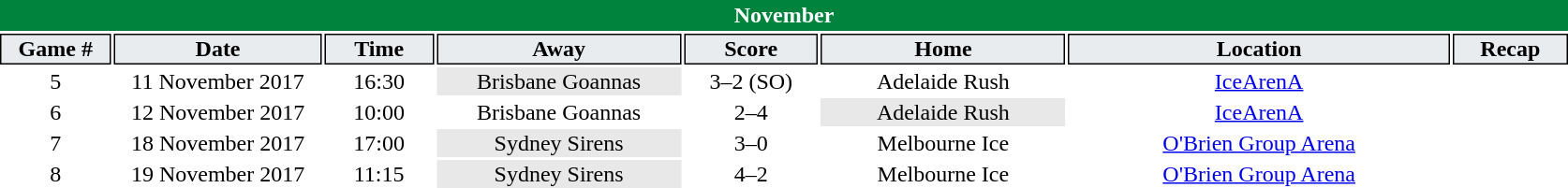<table class="toccolours" style="width:70em;text-align: center">
<tr>
<th colspan="8" style="background:#00843d;color:white;border:#00843d 1px solid">November</th>
</tr>
<tr>
<th style="background:#e9ecef;color:black;border:#000000 1px solid; width: 40px">Game #</th>
<th style="background:#e9ecef;color:black;border:#000000 1px solid; width: 80px">Date</th>
<th style="background:#e9ecef;color:black;border:#000000 1px solid; width: 40px">Time</th>
<th style="background:#e9ecef;color:black;border:#000000 1px solid; width: 95px">Away</th>
<th style="background:#e9ecef;color:black;border:#000000 1px solid; width: 50px">Score</th>
<th style="background:#e9ecef;color:black;border:#000000 1px solid; width: 95px">Home</th>
<th style="background:#e9ecef;color:black;border:#000000 1px solid; width: 150px">Location</th>
<th style="background:#e9ecef;color:black;border:#000000 1px solid; width: 40px">Recap</th>
</tr>
<tr>
<td>5</td>
<td>11 November 2017</td>
<td>16:30</td>
<td bgcolor="#e8e8e8">Brisbane Goannas</td>
<td>3–2 (SO)</td>
<td>Adelaide Rush</td>
<td><a href='#'>IceArenA</a></td>
<td></td>
</tr>
<tr>
<td>6</td>
<td>12 November 2017</td>
<td>10:00</td>
<td>Brisbane Goannas</td>
<td>2–4</td>
<td bgcolor="#e8e8e8">Adelaide Rush</td>
<td><a href='#'>IceArenA</a></td>
<td></td>
</tr>
<tr>
<td>7</td>
<td>18 November 2017</td>
<td>17:00</td>
<td bgcolor="#e8e8e8">Sydney Sirens</td>
<td>3–0</td>
<td>Melbourne Ice</td>
<td><a href='#'>O'Brien Group Arena</a></td>
<td></td>
</tr>
<tr>
<td>8</td>
<td>19 November 2017</td>
<td>11:15</td>
<td bgcolor="#e8e8e8">Sydney Sirens</td>
<td>4–2</td>
<td>Melbourne Ice</td>
<td><a href='#'>O'Brien Group Arena</a></td>
<td></td>
</tr>
<tr>
</tr>
</table>
